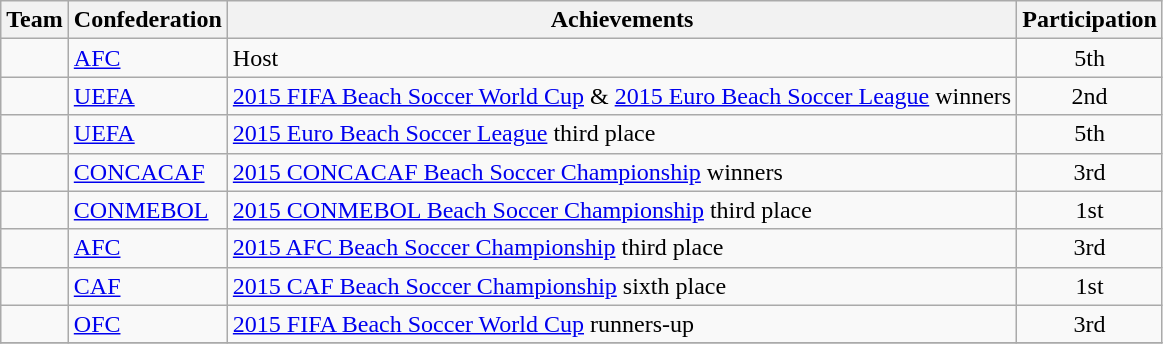<table class="wikitable">
<tr>
<th>Team</th>
<th>Confederation</th>
<th>Achievements</th>
<th>Participation</th>
</tr>
<tr>
<td></td>
<td><a href='#'>AFC</a></td>
<td>Host</td>
<td align=center>5th</td>
</tr>
<tr>
<td></td>
<td><a href='#'>UEFA</a></td>
<td><a href='#'>2015 FIFA Beach Soccer World Cup</a> & <a href='#'>2015 Euro Beach Soccer League</a> winners</td>
<td align=center>2nd</td>
</tr>
<tr>
<td></td>
<td><a href='#'>UEFA</a></td>
<td><a href='#'>2015 Euro Beach Soccer League</a> third place</td>
<td align=center>5th</td>
</tr>
<tr>
<td></td>
<td><a href='#'>CONCACAF</a></td>
<td><a href='#'>2015 CONCACAF Beach Soccer Championship</a> winners</td>
<td align=center>3rd</td>
</tr>
<tr>
<td></td>
<td><a href='#'>CONMEBOL</a></td>
<td><a href='#'>2015 CONMEBOL Beach Soccer Championship</a> third place</td>
<td align=center>1st</td>
</tr>
<tr>
<td></td>
<td><a href='#'>AFC</a></td>
<td><a href='#'>2015 AFC Beach Soccer Championship</a> third place</td>
<td align=center>3rd</td>
</tr>
<tr>
<td></td>
<td><a href='#'>CAF</a></td>
<td><a href='#'>2015 CAF Beach Soccer Championship</a> sixth place</td>
<td align=center>1st</td>
</tr>
<tr>
<td></td>
<td><a href='#'>OFC</a></td>
<td><a href='#'>2015 FIFA Beach Soccer World Cup</a> runners-up</td>
<td align=center>3rd</td>
</tr>
<tr>
</tr>
</table>
